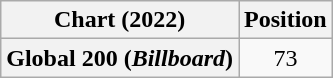<table class="wikitable plainrowheaders" style="text-align:center">
<tr>
<th scope="col">Chart (2022)</th>
<th scope="col">Position</th>
</tr>
<tr>
<th scope="row">Global 200 (<em>Billboard</em>)</th>
<td>73</td>
</tr>
</table>
